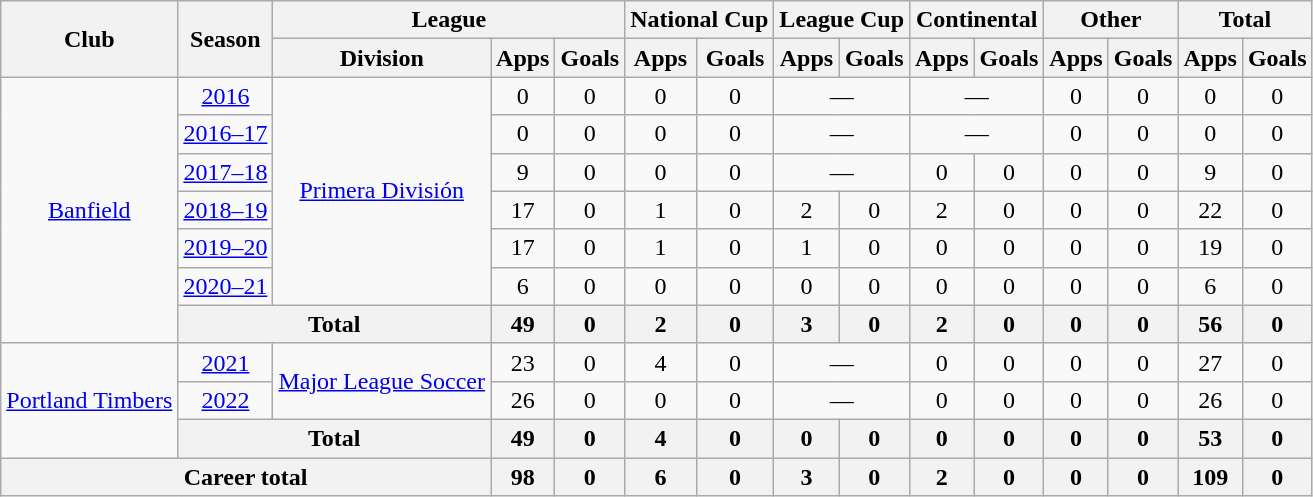<table class="wikitable" style="text-align:center">
<tr>
<th rowspan="2">Club</th>
<th rowspan="2">Season</th>
<th colspan="3">League</th>
<th colspan="2">National Cup</th>
<th colspan="2">League Cup</th>
<th colspan="2">Continental</th>
<th colspan="2">Other</th>
<th colspan="2">Total</th>
</tr>
<tr>
<th>Division</th>
<th>Apps</th>
<th>Goals</th>
<th>Apps</th>
<th>Goals</th>
<th>Apps</th>
<th>Goals</th>
<th>Apps</th>
<th>Goals</th>
<th>Apps</th>
<th>Goals</th>
<th>Apps</th>
<th>Goals</th>
</tr>
<tr>
<td rowspan="7"><a href='#'>Banfield</a></td>
<td><a href='#'>2016</a></td>
<td rowspan="6"><a href='#'>Primera División</a></td>
<td>0</td>
<td>0</td>
<td>0</td>
<td>0</td>
<td colspan="2">—</td>
<td colspan="2">—</td>
<td>0</td>
<td>0</td>
<td>0</td>
<td>0</td>
</tr>
<tr>
<td><a href='#'>2016–17</a></td>
<td>0</td>
<td>0</td>
<td>0</td>
<td>0</td>
<td colspan="2">—</td>
<td colspan="2">—</td>
<td>0</td>
<td>0</td>
<td>0</td>
<td>0</td>
</tr>
<tr>
<td><a href='#'>2017–18</a></td>
<td>9</td>
<td>0</td>
<td>0</td>
<td>0</td>
<td colspan="2">—</td>
<td>0</td>
<td>0</td>
<td>0</td>
<td>0</td>
<td>9</td>
<td>0</td>
</tr>
<tr>
<td><a href='#'>2018–19</a></td>
<td>17</td>
<td>0</td>
<td>1</td>
<td>0</td>
<td>2</td>
<td>0</td>
<td>2</td>
<td>0</td>
<td>0</td>
<td>0</td>
<td>22</td>
<td>0</td>
</tr>
<tr>
<td><a href='#'>2019–20</a></td>
<td>17</td>
<td>0</td>
<td>1</td>
<td>0</td>
<td>1</td>
<td>0</td>
<td>0</td>
<td>0</td>
<td>0</td>
<td>0</td>
<td>19</td>
<td>0</td>
</tr>
<tr>
<td><a href='#'>2020–21</a></td>
<td>6</td>
<td>0</td>
<td>0</td>
<td>0</td>
<td>0</td>
<td>0</td>
<td>0</td>
<td>0</td>
<td>0</td>
<td>0</td>
<td>6</td>
<td>0</td>
</tr>
<tr>
<th colspan="2">Total</th>
<th>49</th>
<th>0</th>
<th>2</th>
<th>0</th>
<th>3</th>
<th>0</th>
<th>2</th>
<th>0</th>
<th>0</th>
<th>0</th>
<th>56</th>
<th>0</th>
</tr>
<tr>
<td rowspan="3"><a href='#'>Portland Timbers</a></td>
<td><a href='#'>2021</a></td>
<td rowspan="2"><a href='#'>Major League Soccer</a></td>
<td>23</td>
<td>0</td>
<td>4</td>
<td>0</td>
<td colspan="2">—</td>
<td>0</td>
<td>0</td>
<td>0</td>
<td>0</td>
<td>27</td>
<td>0</td>
</tr>
<tr>
<td><a href='#'>2022</a></td>
<td>26</td>
<td>0</td>
<td>0</td>
<td>0</td>
<td colspan="2">—</td>
<td>0</td>
<td>0</td>
<td>0</td>
<td>0</td>
<td>26</td>
<td>0</td>
</tr>
<tr>
<th colspan="2">Total</th>
<th>49</th>
<th>0</th>
<th>4</th>
<th>0</th>
<th>0</th>
<th>0</th>
<th>0</th>
<th>0</th>
<th>0</th>
<th>0</th>
<th>53</th>
<th>0</th>
</tr>
<tr>
<th colspan="3">Career total</th>
<th>98</th>
<th>0</th>
<th>6</th>
<th>0</th>
<th>3</th>
<th>0</th>
<th>2</th>
<th>0</th>
<th>0</th>
<th>0</th>
<th>109</th>
<th>0</th>
</tr>
</table>
